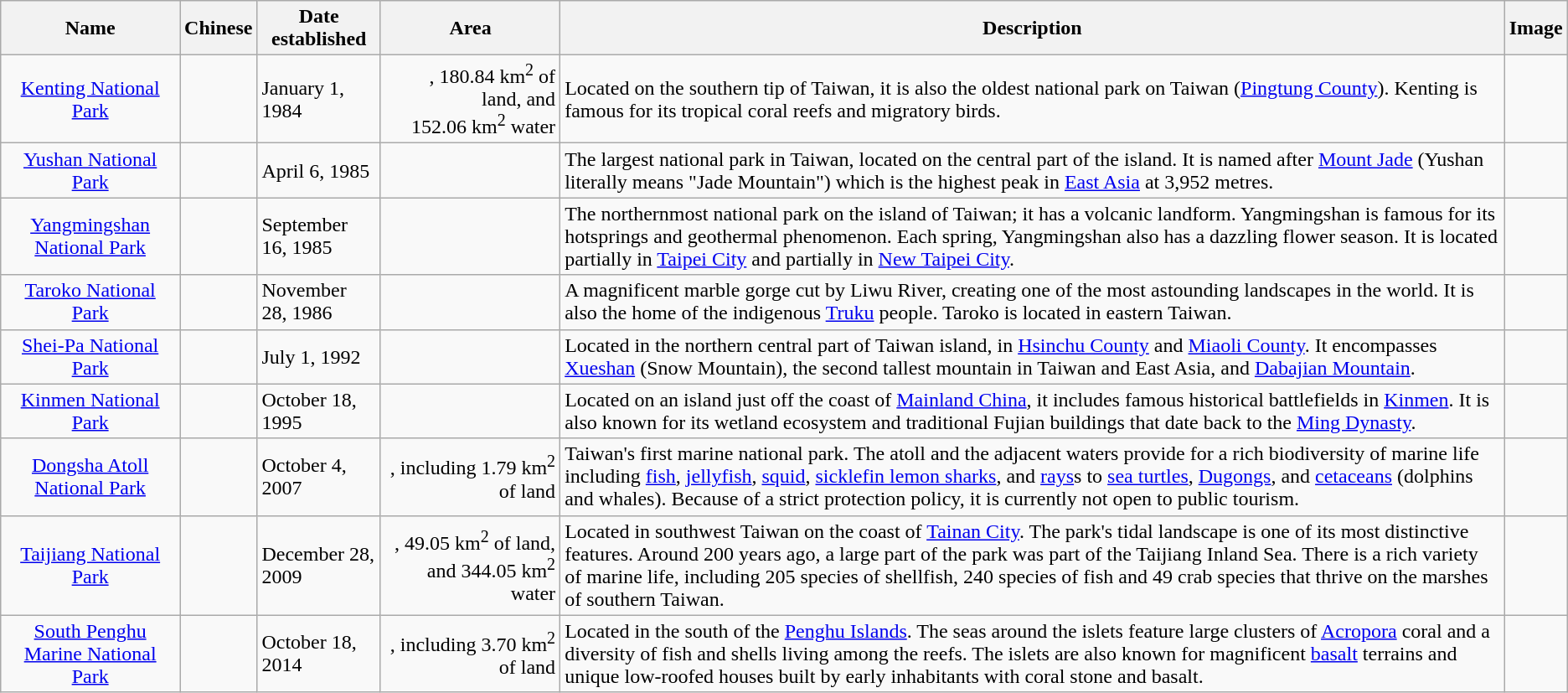<table class="wikitable">
<tr>
<th>Name</th>
<th>Chinese</th>
<th>Date established</th>
<th>Area</th>
<th>Description</th>
<th>Image</th>
</tr>
<tr>
<td align="center"><a href='#'>Kenting National Park</a></td>
<td></td>
<td>January 1, 1984</td>
<td align="right">, 180.84 km<sup>2</sup> of land, and 152.06 km<sup>2</sup> water</td>
<td>Located on the southern tip of Taiwan, it is also the oldest national park on Taiwan (<a href='#'>Pingtung County</a>). Kenting is famous for its tropical coral reefs and migratory birds.</td>
<td></td>
</tr>
<tr>
<td align="center"><a href='#'>Yushan National Park</a></td>
<td></td>
<td>April 6, 1985</td>
<td align="right"></td>
<td>The largest national park in Taiwan, located on the central part of the island. It is named after <a href='#'>Mount Jade</a> (Yushan literally means "Jade Mountain") which is the highest peak in <a href='#'>East Asia</a> at 3,952 metres.</td>
<td></td>
</tr>
<tr>
<td align="center"><a href='#'>Yangmingshan National Park</a></td>
<td></td>
<td>September 16, 1985</td>
<td align="right"></td>
<td>The northernmost national park on the island of Taiwan; it has a volcanic landform. Yangmingshan is famous for its hotsprings and geothermal phenomenon. Each spring, Yangmingshan also has a dazzling flower season. It is located partially in <a href='#'>Taipei City</a> and partially in <a href='#'>New Taipei City</a>.</td>
<td></td>
</tr>
<tr>
<td align="center"><a href='#'>Taroko National Park</a></td>
<td></td>
<td>November 28, 1986</td>
<td align="right"></td>
<td>A magnificent marble gorge cut by Liwu River, creating one of the most astounding landscapes in the world. It is also the home of the indigenous <a href='#'>Truku</a> people. Taroko is located in eastern Taiwan.</td>
<td></td>
</tr>
<tr>
<td align="center"><a href='#'>Shei-Pa National Park</a></td>
<td></td>
<td>July 1, 1992</td>
<td align="right"></td>
<td>Located in the northern central part of Taiwan island, in <a href='#'>Hsinchu County</a> and <a href='#'>Miaoli County</a>. It encompasses <a href='#'>Xueshan</a> (Snow Mountain), the second tallest mountain in Taiwan and East Asia, and <a href='#'>Dabajian Mountain</a>.</td>
<td></td>
</tr>
<tr>
<td align="center"><a href='#'>Kinmen National Park</a></td>
<td></td>
<td>October 18, 1995</td>
<td align="right"></td>
<td>Located on an island just off the coast of <a href='#'>Mainland China</a>, it includes famous historical battlefields in <a href='#'>Kinmen</a>. It is also known for its wetland ecosystem and traditional Fujian buildings that date back to the <a href='#'>Ming Dynasty</a>.</td>
<td></td>
</tr>
<tr>
<td align="center"><a href='#'>Dongsha Atoll National Park</a></td>
<td></td>
<td>October 4, 2007</td>
<td align="right">, including 1.79 km<sup>2</sup> of land</td>
<td>Taiwan's first marine national park. The atoll and the adjacent waters provide for a rich biodiversity of marine life including <a href='#'>fish</a>, <a href='#'>jellyfish</a>, <a href='#'>squid</a>, <a href='#'>sicklefin lemon sharks</a>, and <a href='#'>rays</a>s to <a href='#'>sea turtles</a>, <a href='#'>Dugongs</a>, and <a href='#'>cetaceans</a> (dolphins and whales). Because of a strict protection policy, it is currently not open to public tourism.</td>
<td></td>
</tr>
<tr>
<td align="center"><a href='#'>Taijiang National Park</a></td>
<td></td>
<td>December 28, 2009</td>
<td align="right">, 49.05 km<sup>2</sup> of land, and 344.05 km<sup>2</sup> water</td>
<td>Located in southwest Taiwan on the coast of <a href='#'>Tainan City</a>. The park's tidal landscape is one of its most distinctive features. Around 200 years ago, a large part of the park was part of the Taijiang Inland Sea. There is a rich variety of marine life, including 205 species of shellfish, 240 species of fish and 49 crab species that thrive on the marshes of southern Taiwan.</td>
<td></td>
</tr>
<tr>
<td align="center"><a href='#'>South Penghu Marine National Park</a></td>
<td></td>
<td>October 18, 2014</td>
<td align="right">, including 3.70 km<sup>2</sup> of land</td>
<td>Located in the south of the <a href='#'>Penghu Islands</a>. The seas around the islets feature large clusters of <a href='#'>Acropora</a> coral and a diversity of fish and shells living among the reefs. The islets are also known for magnificent <a href='#'>basalt</a> terrains and unique low-roofed houses built by early inhabitants with coral stone and basalt.</td>
<td></td>
</tr>
</table>
